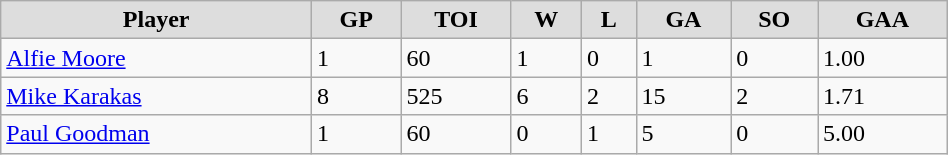<table class="wikitable" width="50%">
<tr align="center"  bgcolor="#dddddd">
<td><strong>Player</strong></td>
<td><strong>GP</strong></td>
<td><strong>TOI</strong></td>
<td><strong>W</strong></td>
<td><strong>L</strong></td>
<td><strong>GA</strong></td>
<td><strong>SO</strong></td>
<td><strong>GAA</strong></td>
</tr>
<tr>
<td><a href='#'>Alfie Moore</a></td>
<td>1</td>
<td>60</td>
<td>1</td>
<td>0</td>
<td>1</td>
<td>0</td>
<td>1.00</td>
</tr>
<tr>
<td><a href='#'>Mike Karakas</a></td>
<td>8</td>
<td>525</td>
<td>6</td>
<td>2</td>
<td>15</td>
<td>2</td>
<td>1.71</td>
</tr>
<tr>
<td><a href='#'>Paul Goodman</a></td>
<td>1</td>
<td>60</td>
<td>0</td>
<td>1</td>
<td>5</td>
<td>0</td>
<td>5.00</td>
</tr>
</table>
